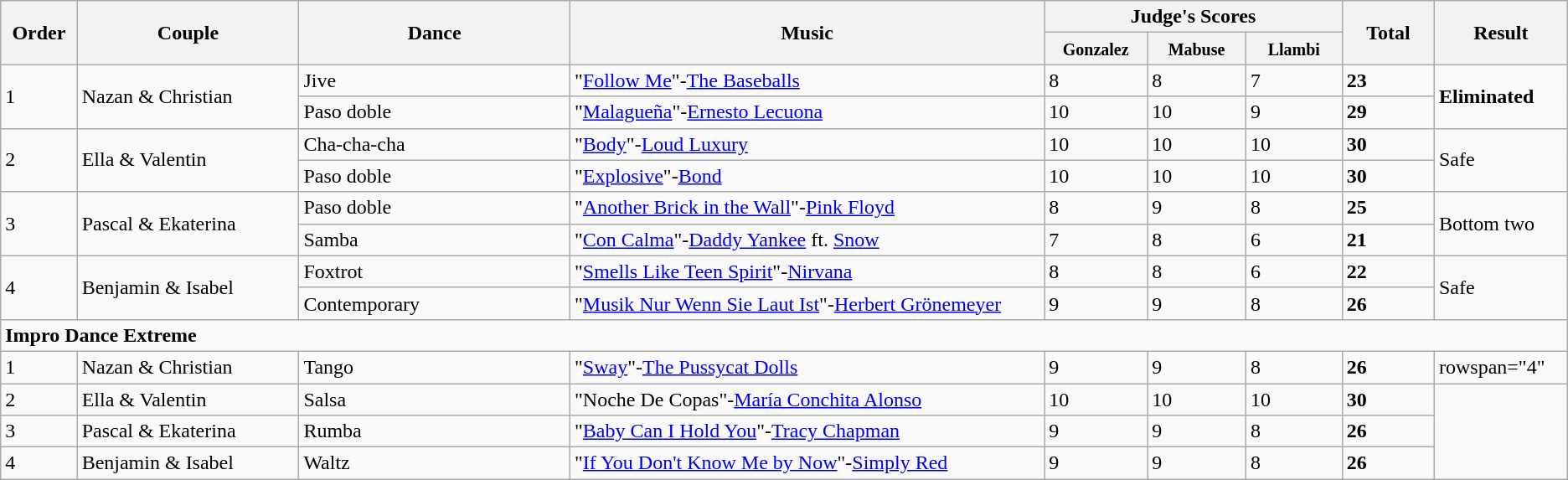<table class="wikitable sortable center">
<tr>
<th rowspan="2" style="width: 4em">Order</th>
<th rowspan="2" style="width: 17em">Couple</th>
<th rowspan="2" style="width: 20em">Dance</th>
<th rowspan="2" style="width: 40em">Music</th>
<th colspan="3">Judge's Scores</th>
<th rowspan="2" style="width: 6em">Total</th>
<th rowspan="2" style="width: 7em">Result</th>
</tr>
<tr>
<th style="width: 6em"><small>Gonzalez</small></th>
<th style="width: 6em"><small>Mabuse</small></th>
<th style="width: 6em"><small>Llambi</small></th>
</tr>
<tr>
<td rowspan="2">1</td>
<td rowspan="2">Nazan & Christian</td>
<td>Jive</td>
<td>"<a href='#'>Follow Me</a>"-<a href='#'>The Baseballs</a></td>
<td>8</td>
<td>8</td>
<td>7</td>
<td><strong>23</strong></td>
<td rowspan="2"><strong>Eliminated</strong></td>
</tr>
<tr>
<td>Paso doble</td>
<td>"<a href='#'>Malagueña</a>"-<a href='#'>Ernesto Lecuona</a></td>
<td>10</td>
<td>10</td>
<td>9</td>
<td><strong>29</strong></td>
</tr>
<tr>
<td rowspan="2">2</td>
<td rowspan="2">Ella & Valentin</td>
<td>Cha-cha-cha</td>
<td>"<a href='#'>Body</a>"-<a href='#'>Loud Luxury</a></td>
<td>10</td>
<td>10</td>
<td>10</td>
<td><strong>30</strong></td>
<td rowspan="2">Safe</td>
</tr>
<tr>
<td>Paso doble</td>
<td>"<a href='#'>Explosive</a>"-<a href='#'>Bond</a></td>
<td>10</td>
<td>10</td>
<td>10</td>
<td><strong>30</strong></td>
</tr>
<tr>
<td rowspan="2">3</td>
<td rowspan="2">Pascal & Ekaterina</td>
<td>Paso doble</td>
<td>"<a href='#'>Another Brick in the Wall</a>"-<a href='#'>Pink Floyd</a></td>
<td>8</td>
<td>9</td>
<td>8</td>
<td><strong>25</strong></td>
<td rowspan="2">Bottom two</td>
</tr>
<tr>
<td>Samba</td>
<td>"<a href='#'>Con Calma</a>"-<a href='#'>Daddy Yankee</a> ft. <a href='#'>Snow</a></td>
<td>7</td>
<td>8</td>
<td>6</td>
<td><strong>21</strong></td>
</tr>
<tr>
<td rowspan="2">4</td>
<td rowspan="2">Benjamin & Isabel</td>
<td>Foxtrot</td>
<td>"<a href='#'>Smells Like Teen Spirit</a>"-<a href='#'>Nirvana</a></td>
<td>8</td>
<td>8</td>
<td>6</td>
<td><strong>22</strong></td>
<td rowspan="2">Safe</td>
</tr>
<tr>
<td>Contemporary</td>
<td>"<a href='#'>Musik Nur Wenn Sie Laut Ist</a>"-<a href='#'>Herbert Grönemeyer</a></td>
<td>9</td>
<td>9</td>
<td>8</td>
<td><strong>26</strong></td>
</tr>
<tr>
<td colspan="9"><strong>Impro Dance Extreme</strong></td>
</tr>
<tr>
<td>1</td>
<td>Nazan & Christian</td>
<td>Tango</td>
<td>"<a href='#'>Sway</a>"-<a href='#'>The Pussycat Dolls</a></td>
<td>9</td>
<td>9</td>
<td>8</td>
<td><strong>26</strong></td>
<td>rowspan="4" </td>
</tr>
<tr>
<td>2</td>
<td>Ella & Valentin</td>
<td>Salsa</td>
<td>"Noche De Copas"-<a href='#'>María Conchita Alonso</a></td>
<td>10</td>
<td>10</td>
<td>10</td>
<td><strong>30</strong></td>
</tr>
<tr>
<td>3</td>
<td>Pascal & Ekaterina</td>
<td>Rumba</td>
<td>"<a href='#'>Baby Can I Hold You</a>"-<a href='#'>Tracy Chapman</a></td>
<td>9</td>
<td>9</td>
<td>8</td>
<td><strong>26</strong></td>
</tr>
<tr>
<td>4</td>
<td>Benjamin & Isabel</td>
<td>Waltz</td>
<td>"<a href='#'>If You Don't Know Me by Now</a>"-<a href='#'>Simply Red</a></td>
<td>9</td>
<td>9</td>
<td>8</td>
<td><strong>26</strong></td>
</tr>
</table>
